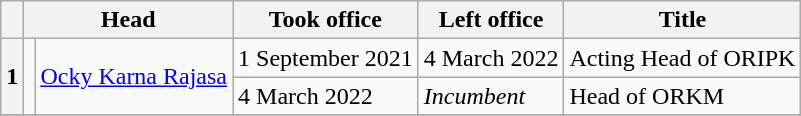<table class="wikitable sortable">
<tr>
<th></th>
<th colspan="2">Head</th>
<th>Took office</th>
<th>Left office</th>
<th>Title</th>
</tr>
<tr>
<th rowspan="2">1</th>
<td rowspan="2"></td>
<td rowspan="2"><a href='#'>Ocky Karna Rajasa</a></td>
<td align="center">1 September 2021</td>
<td align="center">4 March 2022</td>
<td align="center">Acting Head of ORIPK</td>
</tr>
<tr>
<td>4 March 2022</td>
<td><em>Incumbent</em></td>
<td>Head of ORKM</td>
</tr>
<tr>
</tr>
</table>
